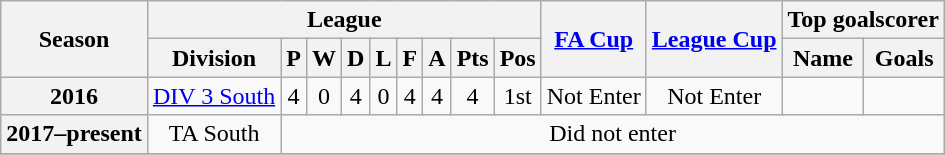<table class="wikitable" style="text-align: center">
<tr>
<th rowspan=2>Season</th>
<th colspan=9>League</th>
<th rowspan=2><a href='#'>FA Cup</a></th>
<th rowspan=2><a href='#'>League Cup</a></th>
<th colspan=2>Top goalscorer</th>
</tr>
<tr>
<th>Division</th>
<th>P</th>
<th>W</th>
<th>D</th>
<th>L</th>
<th>F</th>
<th>A</th>
<th>Pts</th>
<th>Pos</th>
<th>Name</th>
<th>Goals</th>
</tr>
<tr>
<th>2016</th>
<td><a href='#'>DIV 3 South</a></td>
<td>4</td>
<td>0</td>
<td>4</td>
<td>0</td>
<td>4</td>
<td>4</td>
<td>4</td>
<td>1st</td>
<td>Not Enter</td>
<td>Not Enter</td>
<td></td>
<td></td>
</tr>
<tr>
<th>2017–present</th>
<td>TA South</td>
<td colspan="12">Did not enter</td>
</tr>
<tr>
</tr>
</table>
